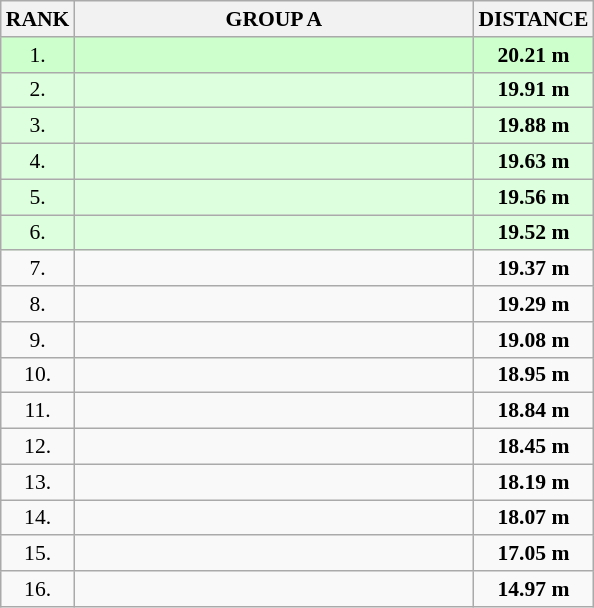<table class="wikitable" style="border-collapse: collapse; font-size: 90%;">
<tr>
<th>RANK</th>
<th align="center" style="width: 18em">GROUP A</th>
<th>DISTANCE</th>
</tr>
<tr style="background:#ccffcc;">
<td align="center">1.</td>
<td></td>
<td align="center"><strong>20.21 m</strong></td>
</tr>
<tr style="background:#ddffdd;">
<td align="center">2.</td>
<td></td>
<td align="center"><strong>19.91 m</strong></td>
</tr>
<tr style="background:#ddffdd;">
<td align="center">3.</td>
<td></td>
<td align="center"><strong>19.88 m</strong></td>
</tr>
<tr style="background:#ddffdd;">
<td align="center">4.</td>
<td></td>
<td align="center"><strong>19.63 m</strong></td>
</tr>
<tr style="background:#ddffdd;">
<td align="center">5.</td>
<td></td>
<td align="center"><strong>19.56 m</strong></td>
</tr>
<tr style="background:#ddffdd;">
<td align="center">6.</td>
<td></td>
<td align="center"><strong>19.52 m</strong></td>
</tr>
<tr>
<td align="center">7.</td>
<td></td>
<td align="center"><strong>19.37 m</strong></td>
</tr>
<tr>
<td align="center">8.</td>
<td></td>
<td align="center"><strong>19.29 m</strong></td>
</tr>
<tr>
<td align="center">9.</td>
<td></td>
<td align="center"><strong>19.08 m</strong></td>
</tr>
<tr>
<td align="center">10.</td>
<td></td>
<td align="center"><strong>18.95 m</strong></td>
</tr>
<tr>
<td align="center">11.</td>
<td></td>
<td align="center"><strong>18.84 m</strong></td>
</tr>
<tr>
<td align="center">12.</td>
<td></td>
<td align="center"><strong>18.45 m</strong></td>
</tr>
<tr>
<td align="center">13.</td>
<td></td>
<td align="center"><strong>18.19 m</strong></td>
</tr>
<tr>
<td align="center">14.</td>
<td></td>
<td align="center"><strong>18.07 m</strong></td>
</tr>
<tr>
<td align="center">15.</td>
<td></td>
<td align="center"><strong>17.05 m</strong></td>
</tr>
<tr>
<td align="center">16.</td>
<td></td>
<td align="center"><strong>14.97 m</strong></td>
</tr>
</table>
